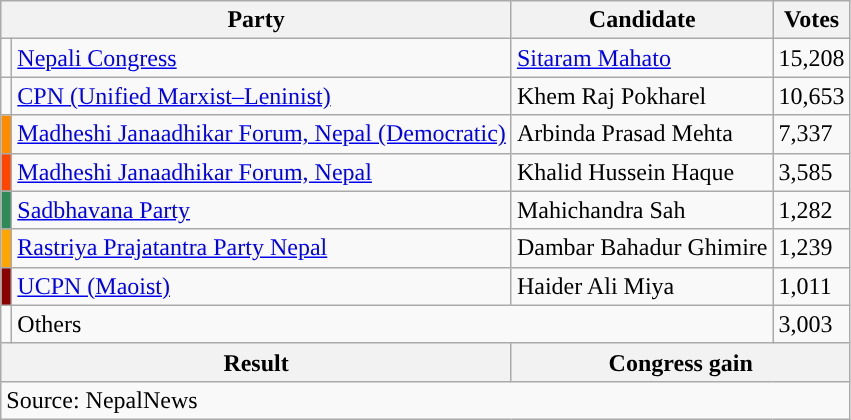<table class="wikitable">
<tr>
<th colspan="2">Party</th>
<th>Candidate</th>
<th>Votes</th>
</tr>
<tr>
<td style="background-color:"></td>
<td><a href='#'>Nepali Congress</a></td>
<td><a href='#'>Sitaram Mahato</a></td>
<td>15,208</td>
</tr>
<tr>
<td style="background-color:"></td>
<td><a href='#'>CPN (Unified Marxist–Leninist)</a></td>
<td>Khem Raj Pokharel</td>
<td>10,653</td>
</tr>
<tr>
<td style="background-color:darkorange"></td>
<td><a href='#'>Madheshi Janaadhikar Forum, Nepal (Democratic)</a></td>
<td>Arbinda Prasad Mehta</td>
<td>7,337</td>
</tr>
<tr>
<td style="background-color:orangered"></td>
<td><a href='#'>Madheshi Janaadhikar Forum, Nepal</a></td>
<td>Khalid Hussein Haque</td>
<td>3,585</td>
</tr>
<tr>
<td style="background-color:seagreen"></td>
<td><a href='#'>Sadbhavana Party</a></td>
<td>Mahichandra Sah</td>
<td>1,282</td>
</tr>
<tr>
<td style="background-color:orange"></td>
<td><a href='#'>Rastriya Prajatantra Party Nepal</a></td>
<td>Dambar Bahadur Ghimire</td>
<td>1,239</td>
</tr>
<tr>
<td style="background-color:darkred"></td>
<td><a href='#'>UCPN (Maoist)</a></td>
<td>Haider Ali Miya</td>
<td>1,011</td>
</tr>
<tr>
<td></td>
<td colspan="2">Others</td>
<td>3,003</td>
</tr>
<tr>
<th colspan="2">Result</th>
<th colspan="2">Congress gain</th>
</tr>
<tr>
<td colspan="4">Source: NepalNews</td>
</tr>
</table>
